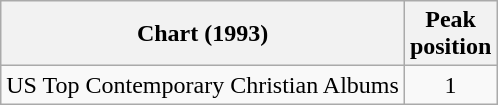<table class="wikitable">
<tr>
<th>Chart (1993)</th>
<th>Peak<br>position</th>
</tr>
<tr>
<td>US Top Contemporary Christian Albums</td>
<td style="text-align:center;">1</td>
</tr>
</table>
